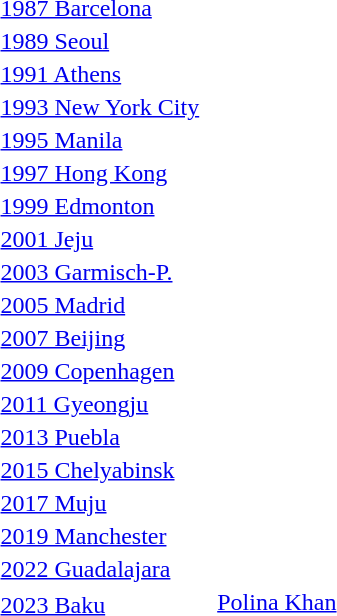<table>
<tr>
<td rowspan=2><a href='#'>1987 Barcelona</a></td>
<td rowspan=2></td>
<td rowspan=2></td>
<td></td>
</tr>
<tr>
<td></td>
</tr>
<tr>
<td rowspan=2><a href='#'>1989 Seoul</a></td>
<td rowspan=2></td>
<td rowspan=2></td>
<td></td>
</tr>
<tr>
<td></td>
</tr>
<tr>
<td rowspan=2><a href='#'>1991 Athens</a></td>
<td rowspan=2></td>
<td rowspan=2></td>
<td></td>
</tr>
<tr>
<td></td>
</tr>
<tr>
<td rowspan=2><a href='#'>1993 New York City</a></td>
<td rowspan=2></td>
<td rowspan=2></td>
<td></td>
</tr>
<tr>
<td></td>
</tr>
<tr>
<td rowspan=2><a href='#'>1995 Manila</a></td>
<td rowspan=2></td>
<td rowspan=2></td>
<td></td>
</tr>
<tr>
<td></td>
</tr>
<tr>
<td rowspan=2><a href='#'>1997 Hong Kong</a></td>
<td rowspan=2></td>
<td rowspan=2></td>
<td></td>
</tr>
<tr>
<td></td>
</tr>
<tr>
<td rowspan=2><a href='#'>1999 Edmonton</a></td>
<td rowspan=2></td>
<td rowspan=2></td>
<td></td>
</tr>
<tr>
<td></td>
</tr>
<tr>
<td rowspan=2><a href='#'>2001 Jeju</a></td>
<td rowspan=2></td>
<td rowspan=2></td>
<td></td>
</tr>
<tr>
<td></td>
</tr>
<tr>
<td rowspan=2><a href='#'>2003 Garmisch-P.</a></td>
<td rowspan=2></td>
<td rowspan=2></td>
<td></td>
</tr>
<tr>
<td></td>
</tr>
<tr>
<td rowspan=2><a href='#'>2005 Madrid</a></td>
<td rowspan=2></td>
<td rowspan=2></td>
<td></td>
</tr>
<tr>
<td></td>
</tr>
<tr>
<td rowspan=2><a href='#'>2007 Beijing</a></td>
<td rowspan=2></td>
<td rowspan=2></td>
<td></td>
</tr>
<tr>
<td></td>
</tr>
<tr>
<td rowspan=2><a href='#'>2009 Copenhagen</a></td>
<td rowspan=2></td>
<td rowspan=2></td>
<td></td>
</tr>
<tr>
<td></td>
</tr>
<tr>
<td rowspan=2><a href='#'>2011 Gyeongju</a></td>
<td rowspan=2></td>
<td rowspan=2></td>
<td></td>
</tr>
<tr>
<td></td>
</tr>
<tr>
<td rowspan=2><a href='#'>2013 Puebla</a></td>
<td rowspan=2></td>
<td rowspan=2></td>
<td></td>
</tr>
<tr>
<td></td>
</tr>
<tr>
<td rowspan=2><a href='#'>2015 Chelyabinsk</a></td>
<td rowspan=2></td>
<td rowspan=2></td>
<td></td>
</tr>
<tr>
<td></td>
</tr>
<tr>
<td rowspan=2><a href='#'>2017 Muju</a></td>
<td rowspan=2></td>
<td rowspan=2></td>
<td></td>
</tr>
<tr>
<td></td>
</tr>
<tr>
<td rowspan=2><a href='#'>2019 Manchester</a></td>
<td rowspan=2></td>
<td rowspan=2></td>
<td></td>
</tr>
<tr>
<td></td>
</tr>
<tr>
<td rowspan=2><a href='#'>2022 Guadalajara</a></td>
<td rowspan=2></td>
<td rowspan=2></td>
<td></td>
</tr>
<tr>
<td></td>
</tr>
<tr>
<td rowspan=2><a href='#'>2023 Baku</a></td>
<td rowspan=2></td>
<td rowspan=2></td>
<td> <a href='#'>Polina Khan</a> </td>
</tr>
<tr>
<td></td>
</tr>
</table>
